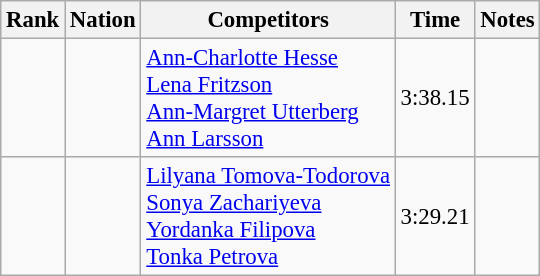<table class="wikitable sortable" style="text-align:center; font-size:95%">
<tr>
<th>Rank</th>
<th>Nation</th>
<th>Competitors</th>
<th>Time</th>
<th>Notes</th>
</tr>
<tr>
<td></td>
<td align=left></td>
<td align=left><a href='#'>Ann-Charlotte Hesse</a><br><a href='#'>Lena Fritzson</a><br><a href='#'>Ann-Margret Utterberg</a><br><a href='#'>Ann Larsson</a></td>
<td>3:38.15</td>
<td></td>
</tr>
<tr>
<td></td>
<td align=left></td>
<td align=left><a href='#'>Lilyana Tomova-Todorova</a><br><a href='#'>Sonya Zachariyeva</a><br><a href='#'>Yordanka Filipova</a><br><a href='#'>Tonka Petrova</a></td>
<td>3:29.21</td>
<td></td>
</tr>
</table>
